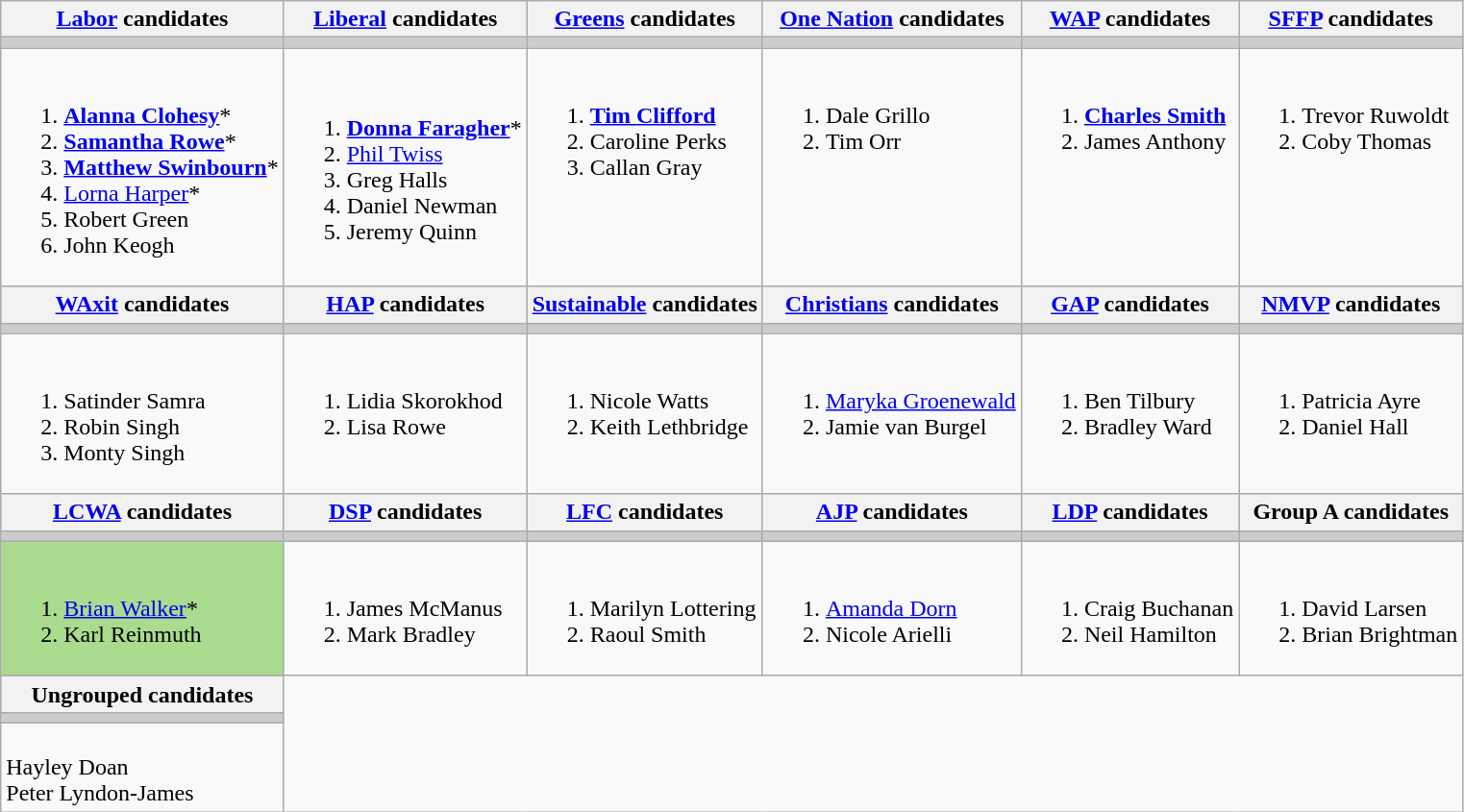<table class="wikitable">
<tr>
<th><a href='#'>Labor</a> candidates</th>
<th><a href='#'>Liberal</a> candidates</th>
<th><a href='#'>Greens</a> candidates</th>
<th><a href='#'>One Nation</a> candidates</th>
<th><a href='#'>WAP</a> candidates</th>
<th><a href='#'>SFFP</a> candidates</th>
</tr>
<tr bgcolor="#cccccc">
<td></td>
<td></td>
<td></td>
<td></td>
<td></td>
<td></td>
</tr>
<tr>
<td><br><ol><li><strong><a href='#'>Alanna Clohesy</a></strong>*</li><li><strong><a href='#'>Samantha Rowe</a></strong>*</li><li><strong><a href='#'>Matthew Swinbourn</a></strong>*</li><li><a href='#'>Lorna Harper</a>*</li><li>Robert Green</li><li>John Keogh</li></ol></td>
<td><br><ol><li><strong><a href='#'>Donna Faragher</a></strong>*</li><li><a href='#'>Phil Twiss</a></li><li>Greg Halls</li><li>Daniel Newman</li><li>Jeremy Quinn</li></ol></td>
<td valign=top><br><ol><li><strong><a href='#'>Tim Clifford</a></strong></li><li>Caroline Perks</li><li>Callan Gray</li></ol></td>
<td valign=top><br><ol><li>Dale Grillo</li><li>Tim Orr</li></ol></td>
<td valign=top><br><ol><li><strong><a href='#'>Charles Smith</a></strong></li><li>James Anthony</li></ol></td>
<td valign=top><br><ol><li>Trevor Ruwoldt</li><li>Coby Thomas</li></ol></td>
</tr>
<tr bgcolor="#cccccc">
<th><a href='#'>WAxit</a> candidates</th>
<th><a href='#'>HAP</a> candidates</th>
<th><a href='#'>Sustainable</a> candidates</th>
<th><a href='#'>Christians</a> candidates</th>
<th><a href='#'>GAP</a> candidates</th>
<th><a href='#'>NMVP</a> candidates</th>
</tr>
<tr bgcolor="#cccccc">
<td></td>
<td></td>
<td></td>
<td></td>
<td></td>
<td></td>
</tr>
<tr>
<td valign=top><br><ol><li>Satinder Samra</li><li>Robin Singh</li><li>Monty Singh</li></ol></td>
<td valign=top><br><ol><li>Lidia Skorokhod</li><li>Lisa Rowe</li></ol></td>
<td valign=top><br><ol><li>Nicole Watts</li><li>Keith Lethbridge</li></ol></td>
<td valign=top><br><ol><li><a href='#'>Maryka Groenewald</a></li><li>Jamie van Burgel</li></ol></td>
<td valign=top><br><ol><li>Ben Tilbury</li><li>Bradley Ward</li></ol></td>
<td valign=top><br><ol><li>Patricia Ayre</li><li>Daniel Hall</li></ol></td>
</tr>
<tr bgcolor="#cccccc">
<th><a href='#'>LCWA</a> candidates</th>
<th><a href='#'>DSP</a> candidates</th>
<th><a href='#'>LFC</a> candidates</th>
<th><a href='#'>AJP</a> candidates</th>
<th><a href='#'>LDP</a> candidates</th>
<th>Group A candidates</th>
</tr>
<tr bgcolor="#cccccc">
<td></td>
<td></td>
<td></td>
<td></td>
<td></td>
<td></td>
</tr>
<tr>
<td style="background:#AADB8E" valign=top><br><ol><li><a href='#'>Brian Walker</a>*</li><li>Karl Reinmuth</li></ol></td>
<td valign=top><br><ol><li>James McManus</li><li>Mark Bradley</li></ol></td>
<td valign=top><br><ol><li>Marilyn Lottering</li><li>Raoul Smith</li></ol></td>
<td valign=top><br><ol><li><a href='#'>Amanda Dorn</a></li><li>Nicole Arielli</li></ol></td>
<td valign=top><br><ol><li>Craig Buchanan</li><li>Neil Hamilton</li></ol></td>
<td valign=top><br><ol><li>David Larsen</li><li>Brian Brightman</li></ol></td>
</tr>
<tr>
</tr>
<tr bgcolor="#cccccc">
<th>Ungrouped candidates</th>
</tr>
<tr bgcolor="#cccccc">
<td></td>
</tr>
<tr>
<td valign=top><br>Hayley Doan <br>
Peter Lyndon-James</td>
</tr>
</table>
